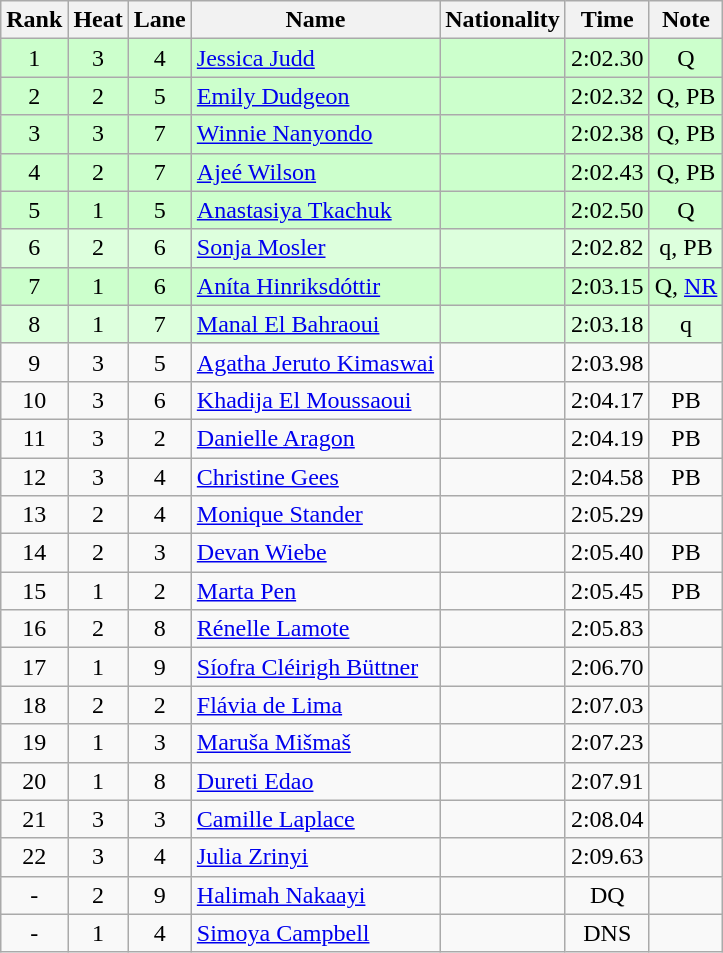<table class="wikitable sortable" style="text-align:center">
<tr>
<th>Rank</th>
<th>Heat</th>
<th>Lane</th>
<th>Name</th>
<th>Nationality</th>
<th>Time</th>
<th>Note</th>
</tr>
<tr bgcolor=ccffcc>
<td>1</td>
<td>3</td>
<td>4</td>
<td align=left><a href='#'>Jessica Judd</a></td>
<td align=left></td>
<td>2:02.30</td>
<td>Q</td>
</tr>
<tr bgcolor=ccffcc>
<td>2</td>
<td>2</td>
<td>5</td>
<td align=left><a href='#'>Emily Dudgeon</a></td>
<td align=left></td>
<td>2:02.32</td>
<td>Q, PB</td>
</tr>
<tr bgcolor=ccffcc>
<td>3</td>
<td>3</td>
<td>7</td>
<td align=left><a href='#'>Winnie Nanyondo</a></td>
<td align=left></td>
<td>2:02.38</td>
<td>Q, PB</td>
</tr>
<tr bgcolor=ccffcc>
<td>4</td>
<td>2</td>
<td>7</td>
<td align=left><a href='#'>Ajeé Wilson</a></td>
<td align=left></td>
<td>2:02.43</td>
<td>Q, PB</td>
</tr>
<tr bgcolor=ccffcc>
<td>5</td>
<td>1</td>
<td>5</td>
<td align=left><a href='#'>Anastasiya Tkachuk</a></td>
<td align=left></td>
<td>2:02.50</td>
<td>Q</td>
</tr>
<tr bgcolor=ddffdd>
<td>6</td>
<td>2</td>
<td>6</td>
<td align=left><a href='#'>Sonja Mosler</a></td>
<td align=left></td>
<td>2:02.82</td>
<td>q, PB</td>
</tr>
<tr bgcolor=ccffcc>
<td>7</td>
<td>1</td>
<td>6</td>
<td align=left><a href='#'>Aníta Hinriksdóttir</a></td>
<td align=left></td>
<td>2:03.15</td>
<td>Q, <a href='#'>NR</a></td>
</tr>
<tr bgcolor=ddffdd>
<td>8</td>
<td>1</td>
<td>7</td>
<td align=left><a href='#'>Manal El Bahraoui</a></td>
<td align=left></td>
<td>2:03.18</td>
<td>q</td>
</tr>
<tr>
<td>9</td>
<td>3</td>
<td>5</td>
<td align=left><a href='#'>Agatha Jeruto Kimaswai</a></td>
<td align=left></td>
<td>2:03.98</td>
<td></td>
</tr>
<tr>
<td>10</td>
<td>3</td>
<td>6</td>
<td align=left><a href='#'>Khadija El Moussaoui</a></td>
<td align=left></td>
<td>2:04.17</td>
<td>PB</td>
</tr>
<tr>
<td>11</td>
<td>3</td>
<td>2</td>
<td align=left><a href='#'>Danielle Aragon</a></td>
<td align=left></td>
<td>2:04.19</td>
<td>PB</td>
</tr>
<tr>
<td>12</td>
<td>3</td>
<td>4</td>
<td align=left><a href='#'>Christine Gees</a></td>
<td align=left></td>
<td>2:04.58</td>
<td>PB</td>
</tr>
<tr>
<td>13</td>
<td>2</td>
<td>4</td>
<td align=left><a href='#'>Monique Stander</a></td>
<td align=left></td>
<td>2:05.29</td>
<td></td>
</tr>
<tr>
<td>14</td>
<td>2</td>
<td>3</td>
<td align=left><a href='#'>Devan Wiebe</a></td>
<td align=left></td>
<td>2:05.40</td>
<td>PB</td>
</tr>
<tr>
<td>15</td>
<td>1</td>
<td>2</td>
<td align=left><a href='#'>Marta Pen</a></td>
<td align=left></td>
<td>2:05.45</td>
<td>PB</td>
</tr>
<tr>
<td>16</td>
<td>2</td>
<td>8</td>
<td align=left><a href='#'>Rénelle Lamote</a></td>
<td align=left></td>
<td>2:05.83</td>
<td></td>
</tr>
<tr>
<td>17</td>
<td>1</td>
<td>9</td>
<td align=left><a href='#'>Síofra Cléirigh Büttner</a></td>
<td align=left></td>
<td>2:06.70</td>
<td></td>
</tr>
<tr>
<td>18</td>
<td>2</td>
<td>2</td>
<td align=left><a href='#'>Flávia de Lima</a></td>
<td align=left></td>
<td>2:07.03</td>
<td></td>
</tr>
<tr>
<td>19</td>
<td>1</td>
<td>3</td>
<td align=left><a href='#'>Maruša Mišmaš</a></td>
<td align=left></td>
<td>2:07.23</td>
<td></td>
</tr>
<tr>
<td>20</td>
<td>1</td>
<td>8</td>
<td align=left><a href='#'>Dureti Edao</a></td>
<td align=left></td>
<td>2:07.91</td>
<td></td>
</tr>
<tr>
<td>21</td>
<td>3</td>
<td>3</td>
<td align=left><a href='#'>Camille Laplace</a></td>
<td align=left></td>
<td>2:08.04</td>
<td></td>
</tr>
<tr>
<td>22</td>
<td>3</td>
<td>4</td>
<td align=left><a href='#'>Julia Zrinyi</a></td>
<td align=left></td>
<td>2:09.63</td>
<td></td>
</tr>
<tr>
<td>-</td>
<td>2</td>
<td>9</td>
<td align=left><a href='#'>Halimah Nakaayi</a></td>
<td align=left></td>
<td>DQ</td>
<td></td>
</tr>
<tr>
<td>-</td>
<td>1</td>
<td>4</td>
<td align=left><a href='#'>Simoya Campbell</a></td>
<td align=left></td>
<td>DNS</td>
<td></td>
</tr>
</table>
